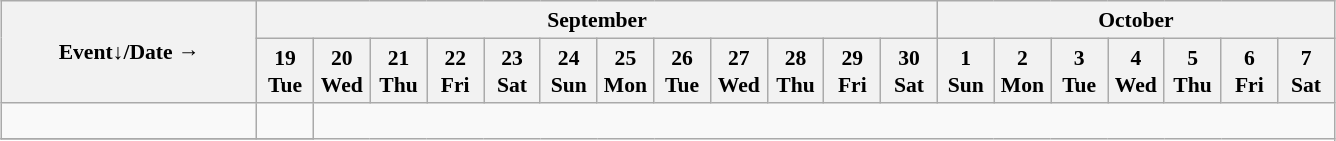<table class="wikitable" style="margin:0.5em auto; font-size:90%; line-height:1.25em; text-align:center">
<tr>
<th style=width:18%; rowspan=2>Event↓/Date →</th>
<th colspan=12>September</th>
<th colspan=7>October</th>
</tr>
<tr>
<th style=width:4%;>19<br>Tue</th>
<th style=width:4%;>20<br>Wed</th>
<th style=width:4%;>21<br>Thu</th>
<th style=width:4%;>22<br>Fri</th>
<th style=width:4%;>23<br>Sat</th>
<th style=width:4%;>24<br>Sun</th>
<th style=width:4%;>25<br>Mon</th>
<th style=width:4%;>26<br>Tue</th>
<th style=width:4%;>27<br>Wed</th>
<th style=width:4%;>28<br>Thu</th>
<th style=width:4%;>29<br>Fri</th>
<th style=width:4%;>30<br>Sat</th>
<th style=width:4%;>1<br>Sun</th>
<th style=width:4%;>2<br>Mon</th>
<th style=width:4%;>3<br>Tue</th>
<th style=width:4%;>4<br>Wed</th>
<th style=width:4%;>5<br>Thu</th>
<th style=width:4%;>6<br>Fri</th>
<th style=width:4%;>7<br>Sat</th>
</tr>
<tr>
<td><br></td>
<td></td>
</tr>
<tr>
</tr>
</table>
